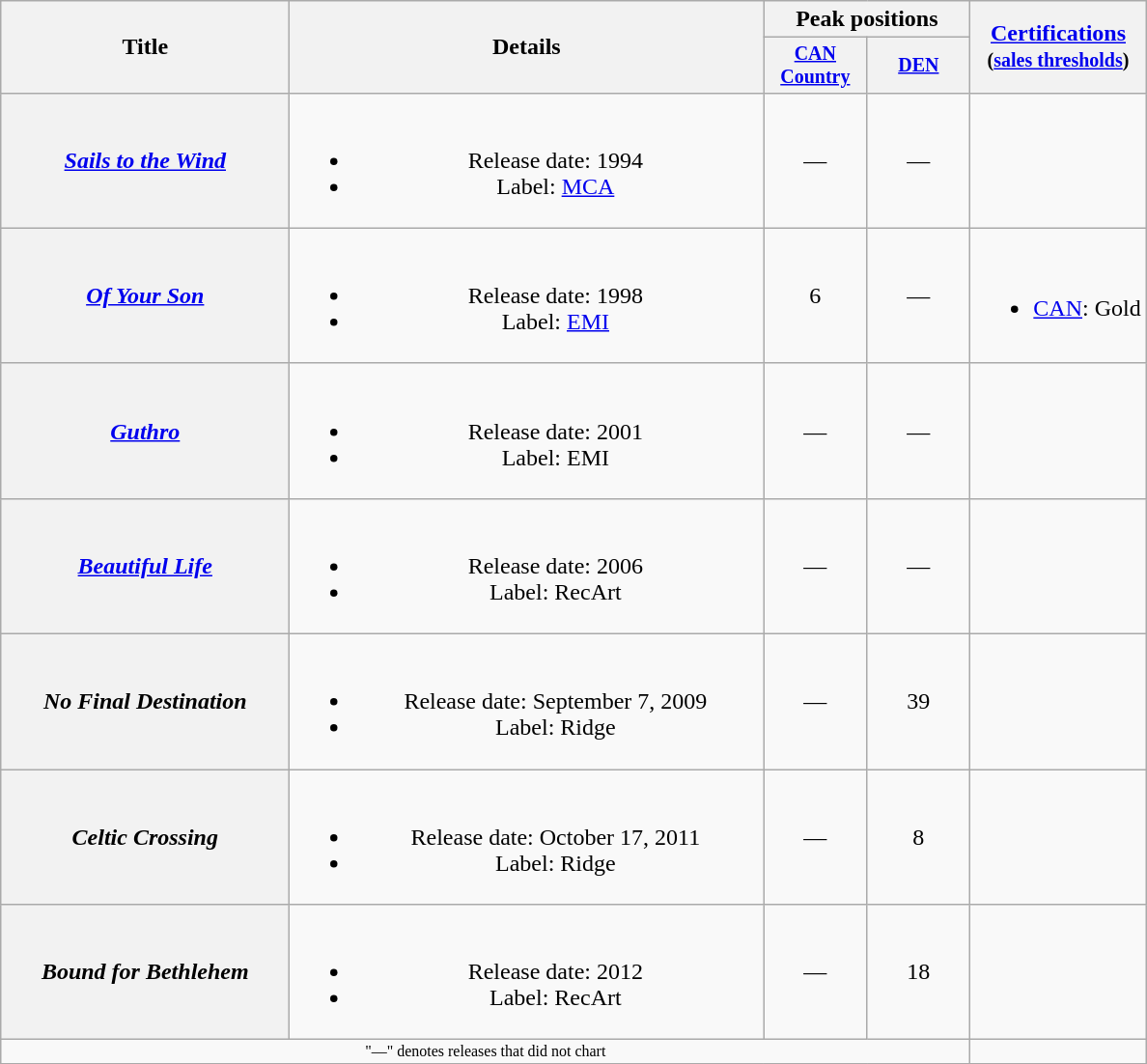<table class="wikitable plainrowheaders" style="text-align:center;">
<tr>
<th rowspan="2" style="width:12em;">Title</th>
<th rowspan="2" style="width:20em;">Details</th>
<th colspan="2">Peak positions</th>
<th rowspan="2"><a href='#'>Certifications</a><br><small>(<a href='#'>sales thresholds</a>)</small></th>
</tr>
<tr style="font-size:smaller;">
<th width="65"><a href='#'>CAN Country</a></th>
<th width="65"><a href='#'>DEN</a><br></th>
</tr>
<tr>
<th scope="row"><em><a href='#'>Sails to the Wind</a></em></th>
<td><br><ul><li>Release date: 1994</li><li>Label: <a href='#'>MCA</a></li></ul></td>
<td>—</td>
<td>—</td>
<td></td>
</tr>
<tr>
<th scope="row"><em><a href='#'>Of Your Son</a></em></th>
<td><br><ul><li>Release date: 1998</li><li>Label: <a href='#'>EMI</a></li></ul></td>
<td>6</td>
<td>—</td>
<td><br><ul><li><a href='#'>CAN</a>: Gold</li></ul></td>
</tr>
<tr>
<th scope="row"><em><a href='#'>Guthro</a></em></th>
<td><br><ul><li>Release date: 2001</li><li>Label: EMI</li></ul></td>
<td>—</td>
<td>—</td>
<td></td>
</tr>
<tr>
<th scope="row"><em><a href='#'>Beautiful Life</a></em></th>
<td><br><ul><li>Release date: 2006</li><li>Label: RecArt</li></ul></td>
<td>—</td>
<td>—</td>
<td></td>
</tr>
<tr>
<th scope="row"><em>No Final Destination</em></th>
<td><br><ul><li>Release date: September 7, 2009</li><li>Label: Ridge</li></ul></td>
<td>—</td>
<td>39</td>
<td></td>
</tr>
<tr>
<th scope="row"><em>Celtic Crossing</em></th>
<td><br><ul><li>Release date: October 17, 2011</li><li>Label: Ridge</li></ul></td>
<td>—</td>
<td>8</td>
<td></td>
</tr>
<tr>
<th scope="row"><em>Bound for Bethlehem</em></th>
<td><br><ul><li>Release date: 2012</li><li>Label: RecArt</li></ul></td>
<td>—</td>
<td>18</td>
<td></td>
</tr>
<tr>
<td colspan="4" style="font-size:8pt">"—" denotes releases that did not chart</td>
</tr>
<tr>
</tr>
</table>
